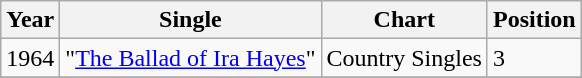<table class="wikitable">
<tr>
<th align="left">Year</th>
<th align="left">Single</th>
<th align="left">Chart</th>
<th align="left">Position</th>
</tr>
<tr>
<td align="left">1964</td>
<td align="left">"<a href='#'>The Ballad of Ira Hayes</a>"</td>
<td align="left">Country Singles</td>
<td align="left">3</td>
</tr>
<tr>
</tr>
</table>
